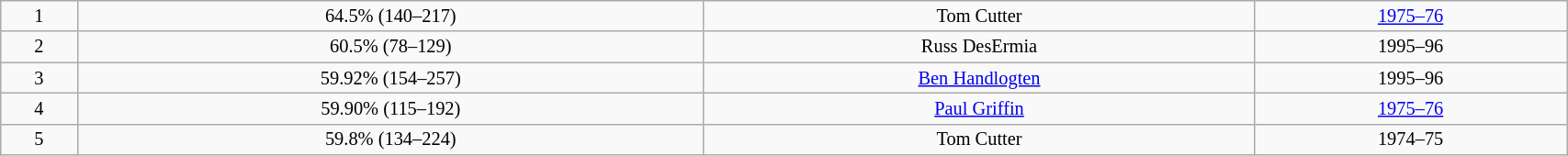<table class="wikitable" style="font-size:85%; text-align:center; width:90%;">
<tr>
<td>1</td>
<td>64.5% (140–217)</td>
<td>Tom Cutter</td>
<td><a href='#'>1975–76</a></td>
</tr>
<tr>
<td>2</td>
<td>60.5% (78–129)</td>
<td>Russ DesErmia</td>
<td>1995–96</td>
</tr>
<tr>
<td>3</td>
<td>59.92% (154–257)</td>
<td><a href='#'>Ben Handlogten</a></td>
<td>1995–96</td>
</tr>
<tr>
<td>4</td>
<td>59.90% (115–192)</td>
<td><a href='#'>Paul Griffin</a></td>
<td><a href='#'>1975–76</a></td>
</tr>
<tr>
<td>5</td>
<td>59.8% (134–224)</td>
<td>Tom Cutter</td>
<td>1974–75</td>
</tr>
</table>
